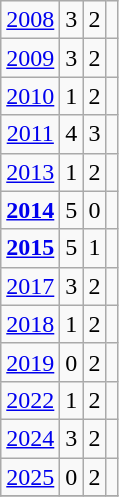<table class="wikitable">
<tr style="text-align:center;">
<td><a href='#'>2008</a></td>
<td>3</td>
<td>2</td>
<td></td>
</tr>
<tr style="text-align:center;">
<td><a href='#'>2009</a></td>
<td>3</td>
<td>2</td>
<td></td>
</tr>
<tr style="text-align:center;">
<td><a href='#'>2010</a></td>
<td>1</td>
<td>2</td>
<td></td>
</tr>
<tr style="text-align:center;">
<td><a href='#'>2011</a></td>
<td>4</td>
<td>3</td>
<td></td>
</tr>
<tr style="text-align:center;">
<td><a href='#'>2013</a></td>
<td>1</td>
<td>2</td>
<td></td>
</tr>
<tr style="text-align:center;">
<td><strong><a href='#'>2014</a></strong></td>
<td>5</td>
<td>0</td>
<td></td>
</tr>
<tr style="text-align:center;">
<td><strong><a href='#'>2015</a></strong></td>
<td>5</td>
<td>1</td>
<td></td>
</tr>
<tr style="text-align:center;">
<td><a href='#'>2017</a></td>
<td>3</td>
<td>2</td>
<td></td>
</tr>
<tr style="text-align:center;">
<td><a href='#'>2018</a></td>
<td>1</td>
<td>2</td>
<td></td>
</tr>
<tr style="text-align:center;">
<td><a href='#'>2019</a></td>
<td>0</td>
<td>2</td>
<td></td>
</tr>
<tr style="text-align:center;">
<td><a href='#'>2022</a></td>
<td>1</td>
<td>2</td>
<td></td>
</tr>
<tr style="text-align:center;">
<td><a href='#'>2024</a></td>
<td>3</td>
<td>2</td>
<td></td>
</tr>
<tr style="text-align:center;">
<td><a href='#'>2025</a></td>
<td>0</td>
<td>2</td>
<td></td>
</tr>
<tr style="text-align:center;" class="sortbottom">
</tr>
</table>
